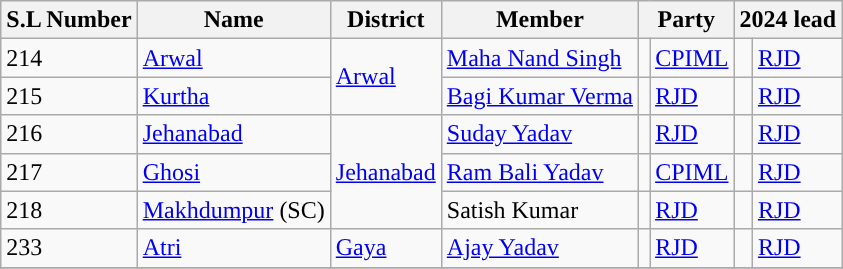<table class="wikitable">
<tr>
<th>S.L Number</th>
<th>Name</th>
<th>District</th>
<th>Member</th>
<th colspan="2">Party</th>
<th colspan="2">2024 lead</th>
</tr>
<tr>
<td>214</td>
<td><a href='#'>Arwal</a></td>
<td rowspan="2"><a href='#'>Arwal</a></td>
<td><a href='#'>Maha Nand Singh</a></td>
<td style=background-color:></td>
<td><a href='#'>CPIML</a></td>
<td style="background-color: "></td>
<td><a href='#'>RJD</a></td>
</tr>
<tr>
<td>215</td>
<td><a href='#'>Kurtha</a></td>
<td><a href='#'>Bagi Kumar Verma</a></td>
<td style="background-color: "></td>
<td><a href='#'>RJD</a></td>
<td style="background-color: "></td>
<td><a href='#'>RJD</a></td>
</tr>
<tr>
<td>216</td>
<td><a href='#'>Jehanabad</a></td>
<td rowspan="3"><a href='#'>Jehanabad</a></td>
<td><a href='#'>Suday Yadav</a></td>
<td style="background-color: "></td>
<td><a href='#'>RJD</a></td>
<td style="background-color: "></td>
<td><a href='#'>RJD</a></td>
</tr>
<tr>
<td>217</td>
<td><a href='#'>Ghosi</a></td>
<td><a href='#'>Ram Bali Yadav</a></td>
<td style=background-color:></td>
<td><a href='#'>CPIML</a></td>
<td style="background-color: "></td>
<td><a href='#'>RJD</a></td>
</tr>
<tr>
<td>218</td>
<td><a href='#'>Makhdumpur</a> (SC)</td>
<td>Satish Kumar</td>
<td style="background-color: "></td>
<td><a href='#'>RJD</a></td>
<td style="background-color: "></td>
<td><a href='#'>RJD</a></td>
</tr>
<tr>
<td>233</td>
<td><a href='#'>Atri</a></td>
<td><a href='#'>Gaya</a></td>
<td><a href='#'>Ajay Yadav</a></td>
<td style="background-color: "></td>
<td><a href='#'>RJD</a></td>
<td style="background-color: "></td>
<td><a href='#'>RJD</a></td>
</tr>
<tr>
</tr>
</table>
